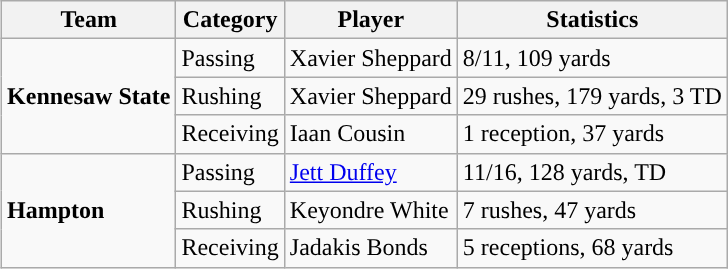<table class="wikitable" style="float: right;">
<tr>
<th>Team</th>
<th>Category</th>
<th>Player</th>
<th>Statistics</th>
</tr>
<tr>
<td rowspan=3><strong>Kennesaw State</strong></td>
<td>Passing</td>
<td>Xavier Sheppard</td>
<td>8/11, 109 yards</td>
</tr>
<tr>
<td>Rushing</td>
<td>Xavier Sheppard</td>
<td>29 rushes, 179 yards, 3 TD</td>
</tr>
<tr>
<td>Receiving</td>
<td>Iaan Cousin</td>
<td>1 reception, 37 yards</td>
</tr>
<tr>
<td rowspan=3><strong>Hampton</strong></td>
<td>Passing</td>
<td><a href='#'>Jett Duffey</a></td>
<td>11/16, 128 yards, TD</td>
</tr>
<tr>
<td>Rushing</td>
<td>Keyondre White</td>
<td>7 rushes, 47 yards</td>
</tr>
<tr>
<td>Receiving</td>
<td>Jadakis Bonds</td>
<td>5 receptions, 68 yards</td>
</tr>
</table>
